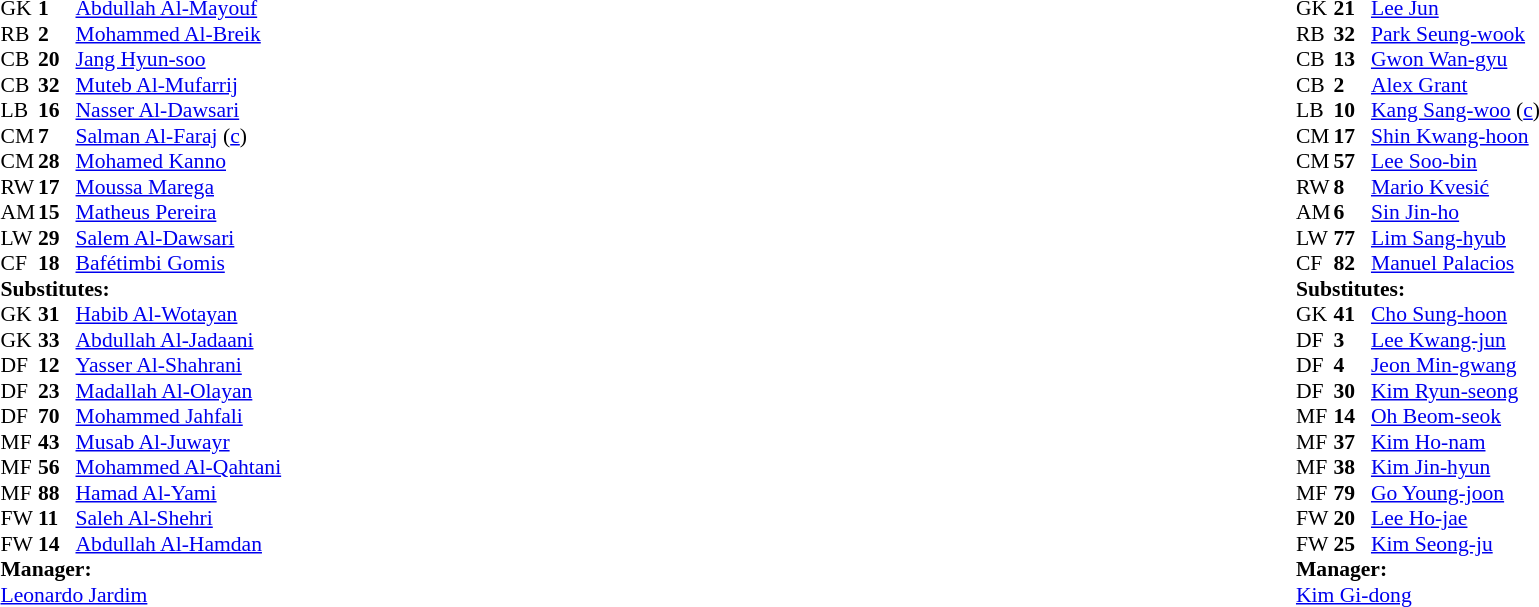<table width="100%">
<tr>
<td valign="top" width="40%"><br><table style="font-size:90%" cellspacing="0" cellpadding="0">
<tr>
<th width=25></th>
<th width=25></th>
</tr>
<tr>
<td>GK</td>
<td><strong>1</strong></td>
<td> <a href='#'>Abdullah Al-Mayouf</a></td>
</tr>
<tr>
<td>RB</td>
<td><strong>2</strong></td>
<td> <a href='#'>Mohammed Al-Breik</a></td>
</tr>
<tr>
<td>CB</td>
<td><strong>20</strong></td>
<td> <a href='#'>Jang Hyun-soo</a></td>
</tr>
<tr>
<td>CB</td>
<td><strong>32</strong></td>
<td> <a href='#'>Muteb Al-Mufarrij</a></td>
</tr>
<tr>
<td>LB</td>
<td><strong>16</strong></td>
<td> <a href='#'>Nasser Al-Dawsari</a></td>
</tr>
<tr>
<td>CM</td>
<td><strong>7</strong></td>
<td> <a href='#'>Salman Al-Faraj</a> (<a href='#'>c</a>)</td>
</tr>
<tr>
<td>CM</td>
<td><strong>28</strong></td>
<td> <a href='#'>Mohamed Kanno</a></td>
<td></td>
<td></td>
</tr>
<tr>
<td>RW</td>
<td><strong>17</strong></td>
<td> <a href='#'>Moussa Marega</a></td>
<td></td>
</tr>
<tr>
<td>AM</td>
<td><strong>15</strong></td>
<td> <a href='#'>Matheus Pereira</a></td>
<td></td>
</tr>
<tr>
<td>LW</td>
<td><strong>29</strong></td>
<td> <a href='#'>Salem Al-Dawsari</a></td>
</tr>
<tr>
<td>CF</td>
<td><strong>18</strong></td>
<td> <a href='#'>Bafétimbi Gomis</a></td>
<td></td>
<td></td>
</tr>
<tr>
<td colspan=3><strong>Substitutes:</strong></td>
</tr>
<tr>
<td>GK</td>
<td><strong>31</strong></td>
<td> <a href='#'>Habib Al-Wotayan</a></td>
</tr>
<tr>
<td>GK</td>
<td><strong>33</strong></td>
<td> <a href='#'>Abdullah Al-Jadaani</a></td>
</tr>
<tr>
<td>DF</td>
<td><strong>12</strong></td>
<td> <a href='#'>Yasser Al-Shahrani</a></td>
<td></td>
<td></td>
</tr>
<tr>
<td>DF</td>
<td><strong>23</strong></td>
<td> <a href='#'>Madallah Al-Olayan</a></td>
</tr>
<tr>
<td>DF</td>
<td><strong>70</strong></td>
<td> <a href='#'>Mohammed Jahfali</a></td>
<td></td>
<td></td>
</tr>
<tr>
<td>MF</td>
<td><strong>43</strong></td>
<td> <a href='#'>Musab Al-Juwayr</a></td>
</tr>
<tr>
<td>MF</td>
<td><strong>56</strong></td>
<td> <a href='#'>Mohammed Al-Qahtani</a></td>
</tr>
<tr>
<td>MF</td>
<td><strong>88</strong></td>
<td> <a href='#'>Hamad Al-Yami</a></td>
</tr>
<tr>
<td>FW</td>
<td><strong>11</strong></td>
<td> <a href='#'>Saleh Al-Shehri</a></td>
</tr>
<tr>
<td>FW</td>
<td><strong>14</strong></td>
<td> <a href='#'>Abdullah Al-Hamdan</a></td>
</tr>
<tr>
<td colspan=3><strong>Manager:</strong></td>
</tr>
<tr>
<td colspan=3> <a href='#'>Leonardo Jardim</a></td>
</tr>
</table>
</td>
<td valign="top"></td>
<td valign="top" width="50%"><br><table style="font-size:90%; margin:auto" cellspacing="0" cellpadding="0">
<tr>
<th width=25></th>
<th width=25></th>
</tr>
<tr>
<td>GK</td>
<td><strong>21</strong></td>
<td> <a href='#'>Lee Jun</a></td>
</tr>
<tr>
<td>RB</td>
<td><strong>32</strong></td>
<td> <a href='#'>Park Seung-wook</a></td>
</tr>
<tr>
<td>CB</td>
<td><strong>13</strong></td>
<td> <a href='#'>Gwon Wan-gyu</a></td>
<td></td>
</tr>
<tr>
<td>CB</td>
<td><strong>2</strong></td>
<td> <a href='#'>Alex Grant</a></td>
<td></td>
</tr>
<tr>
<td>LB</td>
<td><strong>10</strong></td>
<td> <a href='#'>Kang Sang-woo</a> (<a href='#'>c</a>)</td>
</tr>
<tr>
<td>CM</td>
<td><strong>17</strong></td>
<td> <a href='#'>Shin Kwang-hoon</a></td>
</tr>
<tr>
<td>CM</td>
<td><strong>57</strong></td>
<td> <a href='#'>Lee Soo-bin</a></td>
<td></td>
<td></td>
</tr>
<tr>
<td>RW</td>
<td><strong>8</strong></td>
<td> <a href='#'>Mario Kvesić</a></td>
<td></td>
<td></td>
</tr>
<tr>
<td>AM</td>
<td><strong>6</strong></td>
<td> <a href='#'>Sin Jin-ho</a></td>
</tr>
<tr>
<td>LW</td>
<td><strong>77</strong></td>
<td> <a href='#'>Lim Sang-hyub</a></td>
<td></td>
</tr>
<tr>
<td>CF</td>
<td><strong>82</strong></td>
<td> <a href='#'>Manuel Palacios</a></td>
</tr>
<tr>
<td colspan=3><strong>Substitutes:</strong></td>
</tr>
<tr>
<td>GK</td>
<td><strong>41</strong></td>
<td> <a href='#'>Cho Sung-hoon</a></td>
</tr>
<tr>
<td>DF</td>
<td><strong>3</strong></td>
<td> <a href='#'>Lee Kwang-jun</a></td>
</tr>
<tr>
<td>DF</td>
<td><strong>4</strong></td>
<td> <a href='#'>Jeon Min-gwang</a></td>
<td></td>
<td></td>
</tr>
<tr>
<td>DF</td>
<td><strong>30</strong></td>
<td> <a href='#'>Kim Ryun-seong</a></td>
</tr>
<tr>
<td>MF</td>
<td><strong>14</strong></td>
<td> <a href='#'>Oh Beom-seok</a></td>
</tr>
<tr>
<td>MF</td>
<td><strong>37</strong></td>
<td> <a href='#'>Kim Ho-nam</a></td>
</tr>
<tr>
<td>MF</td>
<td><strong>38</strong></td>
<td> <a href='#'>Kim Jin-hyun</a></td>
</tr>
<tr>
<td>MF</td>
<td><strong>79</strong></td>
<td> <a href='#'>Go Young-joon</a></td>
<td></td>
<td></td>
<td></td>
</tr>
<tr>
<td>FW</td>
<td><strong>20</strong></td>
<td> <a href='#'>Lee Ho-jae</a></td>
<td></td>
<td></td>
</tr>
<tr>
<td>FW</td>
<td><strong>25</strong></td>
<td> <a href='#'>Kim Seong-ju</a></td>
</tr>
<tr>
<td colspan=3><strong>Manager:</strong></td>
</tr>
<tr>
<td colspan=3> <a href='#'>Kim Gi-dong</a></td>
</tr>
</table>
</td>
</tr>
</table>
